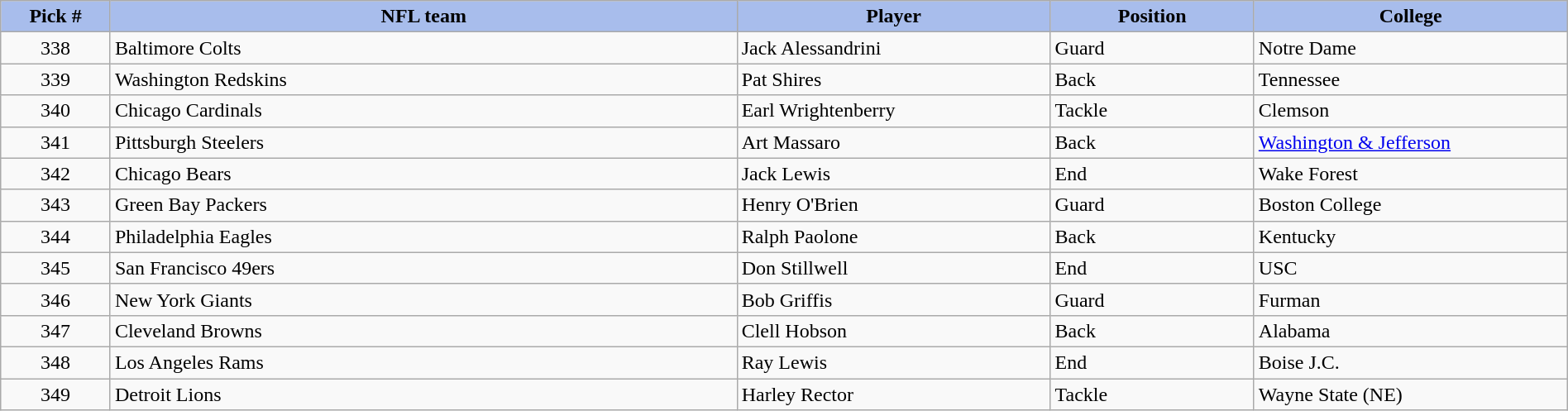<table class="wikitable sortable sortable" style="width: 100%">
<tr>
<th style="background:#a8bdec; width:7%;">Pick #</th>
<th style="width:40%; background:#a8bdec;">NFL team</th>
<th style="width:20%; background:#a8bdec;">Player</th>
<th style="width:13%; background:#a8bdec;">Position</th>
<th style="background:#A8BDEC;">College</th>
</tr>
<tr>
<td align=center>338</td>
<td>Baltimore Colts</td>
<td>Jack Alessandrini</td>
<td>Guard</td>
<td>Notre Dame</td>
</tr>
<tr>
<td align=center>339</td>
<td>Washington Redskins</td>
<td>Pat Shires</td>
<td>Back</td>
<td>Tennessee</td>
</tr>
<tr>
<td align=center>340</td>
<td>Chicago Cardinals</td>
<td>Earl Wrightenberry</td>
<td>Tackle</td>
<td>Clemson</td>
</tr>
<tr>
<td align=center>341</td>
<td>Pittsburgh Steelers</td>
<td>Art Massaro</td>
<td>Back</td>
<td><a href='#'>Washington & Jefferson</a></td>
</tr>
<tr>
<td align=center>342</td>
<td>Chicago Bears</td>
<td>Jack Lewis</td>
<td>End</td>
<td>Wake Forest</td>
</tr>
<tr>
<td align=center>343</td>
<td>Green Bay Packers</td>
<td>Henry O'Brien</td>
<td>Guard</td>
<td>Boston College</td>
</tr>
<tr>
<td align=center>344</td>
<td>Philadelphia Eagles</td>
<td>Ralph Paolone</td>
<td>Back</td>
<td>Kentucky</td>
</tr>
<tr>
<td align=center>345</td>
<td>San Francisco 49ers</td>
<td>Don Stillwell</td>
<td>End</td>
<td>USC</td>
</tr>
<tr>
<td align=center>346</td>
<td>New York Giants</td>
<td>Bob Griffis</td>
<td>Guard</td>
<td>Furman</td>
</tr>
<tr>
<td align=center>347</td>
<td>Cleveland Browns</td>
<td>Clell Hobson</td>
<td>Back</td>
<td>Alabama</td>
</tr>
<tr>
<td align=center>348</td>
<td>Los Angeles Rams</td>
<td>Ray Lewis</td>
<td>End</td>
<td>Boise J.C.</td>
</tr>
<tr>
<td align=center>349</td>
<td>Detroit Lions</td>
<td>Harley Rector</td>
<td>Tackle</td>
<td>Wayne State (NE)</td>
</tr>
</table>
